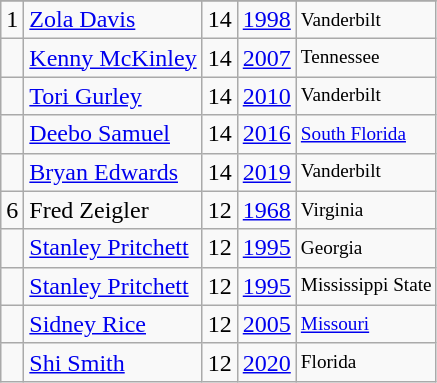<table class="wikitable">
<tr>
</tr>
<tr>
<td>1</td>
<td><a href='#'>Zola Davis</a></td>
<td>14</td>
<td><a href='#'>1998</a></td>
<td style="font-size:80%;">Vanderbilt</td>
</tr>
<tr>
<td></td>
<td><a href='#'>Kenny McKinley</a></td>
<td>14</td>
<td><a href='#'>2007</a></td>
<td style="font-size:80%;">Tennessee</td>
</tr>
<tr>
<td></td>
<td><a href='#'>Tori Gurley</a></td>
<td>14</td>
<td><a href='#'>2010</a></td>
<td style="font-size:80%;">Vanderbilt</td>
</tr>
<tr>
<td></td>
<td><a href='#'>Deebo Samuel</a></td>
<td>14</td>
<td><a href='#'>2016</a></td>
<td style="font-size:80%;"><a href='#'>South Florida</a></td>
</tr>
<tr>
<td></td>
<td><a href='#'>Bryan Edwards</a></td>
<td>14</td>
<td><a href='#'>2019</a></td>
<td style="font-size:80%;">Vanderbilt</td>
</tr>
<tr>
<td>6</td>
<td>Fred Zeigler</td>
<td>12</td>
<td><a href='#'>1968</a></td>
<td style="font-size:80%;">Virginia</td>
</tr>
<tr>
<td></td>
<td><a href='#'>Stanley Pritchett</a></td>
<td>12</td>
<td><a href='#'>1995</a></td>
<td style="font-size:80%;">Georgia</td>
</tr>
<tr>
<td></td>
<td><a href='#'>Stanley Pritchett</a></td>
<td>12</td>
<td><a href='#'>1995</a></td>
<td style="font-size:80%;">Mississippi State</td>
</tr>
<tr>
<td></td>
<td><a href='#'>Sidney Rice</a></td>
<td>12</td>
<td><a href='#'>2005</a></td>
<td style="font-size:80%;"><a href='#'>Missouri</a></td>
</tr>
<tr>
<td></td>
<td><a href='#'>Shi Smith</a></td>
<td>12</td>
<td><a href='#'>2020</a></td>
<td style="font-size:80%;">Florida</td>
</tr>
</table>
